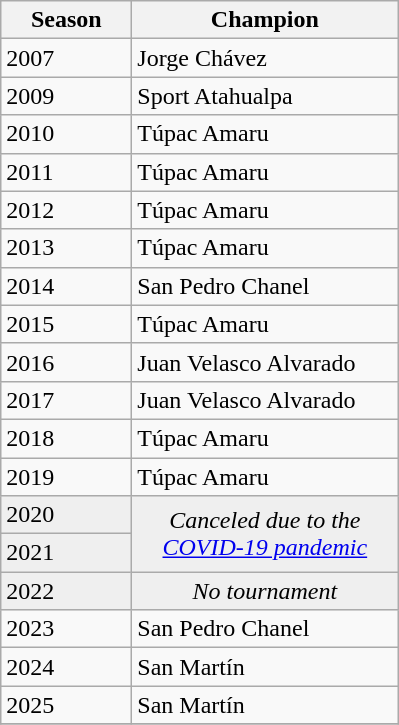<table class="wikitable sortable">
<tr>
<th width=80px>Season</th>
<th width=170px>Champion</th>
</tr>
<tr>
<td>2007</td>
<td>Jorge Chávez</td>
</tr>
<tr>
<td>2009</td>
<td>Sport Atahualpa</td>
</tr>
<tr>
<td>2010</td>
<td>Túpac Amaru</td>
</tr>
<tr>
<td>2011</td>
<td>Túpac Amaru</td>
</tr>
<tr>
<td>2012</td>
<td>Túpac Amaru</td>
</tr>
<tr>
<td>2013</td>
<td>Túpac Amaru</td>
</tr>
<tr>
<td>2014</td>
<td>San Pedro Chanel</td>
</tr>
<tr>
<td>2015</td>
<td>Túpac Amaru</td>
</tr>
<tr>
<td>2016</td>
<td>Juan Velasco Alvarado</td>
</tr>
<tr>
<td>2017</td>
<td>Juan Velasco Alvarado</td>
</tr>
<tr>
<td>2018</td>
<td>Túpac Amaru</td>
</tr>
<tr>
<td>2019</td>
<td>Túpac Amaru</td>
</tr>
<tr bgcolor=#efefef>
<td>2020</td>
<td rowspan=2 colspan="1" align=center><em>Canceled due to the <a href='#'>COVID-19 pandemic</a></em></td>
</tr>
<tr bgcolor=#efefef>
<td>2021</td>
</tr>
<tr bgcolor=#efefef>
<td>2022</td>
<td colspan=1 align=center><em>No tournament</em></td>
</tr>
<tr>
<td>2023</td>
<td>San Pedro Chanel</td>
</tr>
<tr>
<td>2024</td>
<td>San Martín</td>
</tr>
<tr>
<td>2025</td>
<td>San Martín</td>
</tr>
<tr>
</tr>
</table>
